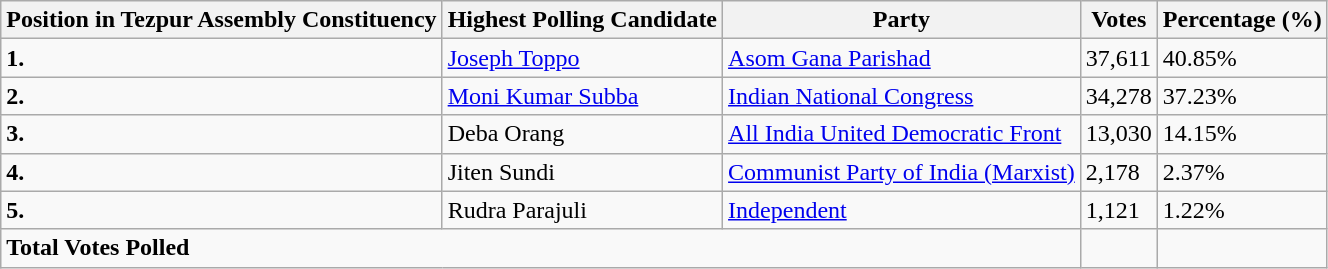<table class="wikitable sortable">
<tr>
<th>Position in Tezpur Assembly Constituency</th>
<th>Highest Polling Candidate</th>
<th>Party</th>
<th>Votes</th>
<th>Percentage (%)</th>
</tr>
<tr>
<td><strong>1.</strong></td>
<td><a href='#'>Joseph Toppo</a></td>
<td><a href='#'>Asom Gana Parishad</a></td>
<td>37,611</td>
<td>40.85%</td>
</tr>
<tr>
<td><strong>2.</strong></td>
<td><a href='#'>Moni Kumar Subba</a></td>
<td><a href='#'>Indian National Congress</a></td>
<td>34,278</td>
<td>37.23%</td>
</tr>
<tr>
<td><strong>3.</strong></td>
<td>Deba Orang</td>
<td><a href='#'>All India United Democratic Front</a></td>
<td>13,030</td>
<td>14.15%</td>
</tr>
<tr>
<td><strong>4.</strong></td>
<td>Jiten Sundi</td>
<td><a href='#'>Communist Party of India (Marxist)</a></td>
<td>2,178</td>
<td>2.37%</td>
</tr>
<tr>
<td><strong>5.</strong></td>
<td>Rudra Parajuli</td>
<td><a href='#'>Independent</a></td>
<td>1,121</td>
<td>1.22%</td>
</tr>
<tr>
<td colspan="3"><strong>Total Votes Polled</strong></td>
<td></td>
<td></td>
</tr>
</table>
